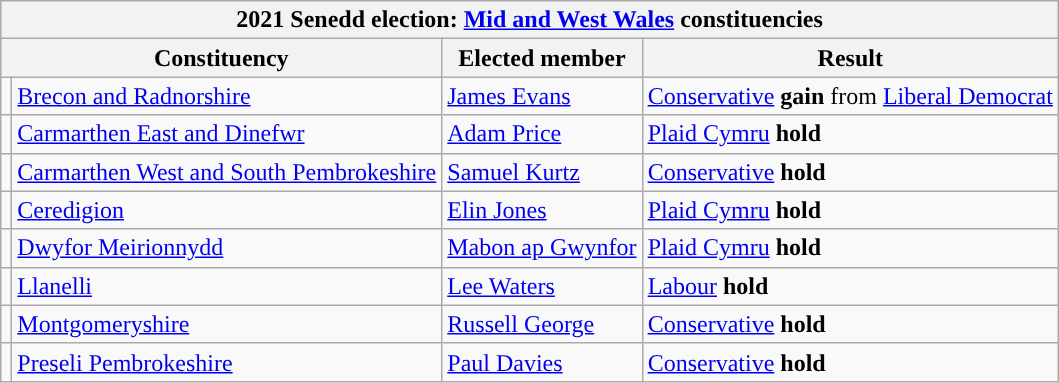<table class="wikitable">
<tr>
<th colspan="4">2021 Senedd election: <a href='#'>Mid and West Wales</a> constituencies</th>
</tr>
<tr>
<th colspan="2">Constituency</th>
<th>Elected member</th>
<th>Result</th>
</tr>
<tr>
<td style="background-color: "></td>
<td><a href='#'>Brecon and Radnorshire</a></td>
<td><a href='#'>James Evans</a></td>
<td><a href='#'>Conservative</a> <strong>gain</strong> from <a href='#'>Liberal Democrat</a></td>
</tr>
<tr>
<td style="background-color: "></td>
<td><a href='#'>Carmarthen East and Dinefwr</a></td>
<td><a href='#'>Adam Price</a></td>
<td><a href='#'>Plaid Cymru</a> <strong>hold</strong></td>
</tr>
<tr>
<td style="background-color: "></td>
<td><a href='#'>Carmarthen West and South Pembrokeshire</a></td>
<td><a href='#'>Samuel Kurtz</a></td>
<td><a href='#'>Conservative</a> <strong>hold</strong></td>
</tr>
<tr>
<td style="background-color: "></td>
<td><a href='#'>Ceredigion</a></td>
<td><a href='#'>Elin Jones</a></td>
<td><a href='#'>Plaid Cymru</a> <strong>hold</strong></td>
</tr>
<tr>
<td style="background-color: "></td>
<td><a href='#'>Dwyfor Meirionnydd</a></td>
<td><a href='#'>Mabon ap Gwynfor</a></td>
<td><a href='#'>Plaid Cymru</a> <strong>hold</strong></td>
</tr>
<tr>
<td style="background-color: "></td>
<td><a href='#'>Llanelli</a></td>
<td><a href='#'>Lee Waters</a></td>
<td><a href='#'>Labour</a> <strong>hold</strong></td>
</tr>
<tr>
<td style="background-color: "></td>
<td><a href='#'>Montgomeryshire</a></td>
<td><a href='#'>Russell George</a></td>
<td><a href='#'>Conservative</a> <strong>hold</strong></td>
</tr>
<tr>
<td style="background-color: "></td>
<td><a href='#'>Preseli Pembrokeshire</a></td>
<td><a href='#'>Paul Davies</a></td>
<td><a href='#'>Conservative</a> <strong>hold</strong></td>
</tr>
</table>
